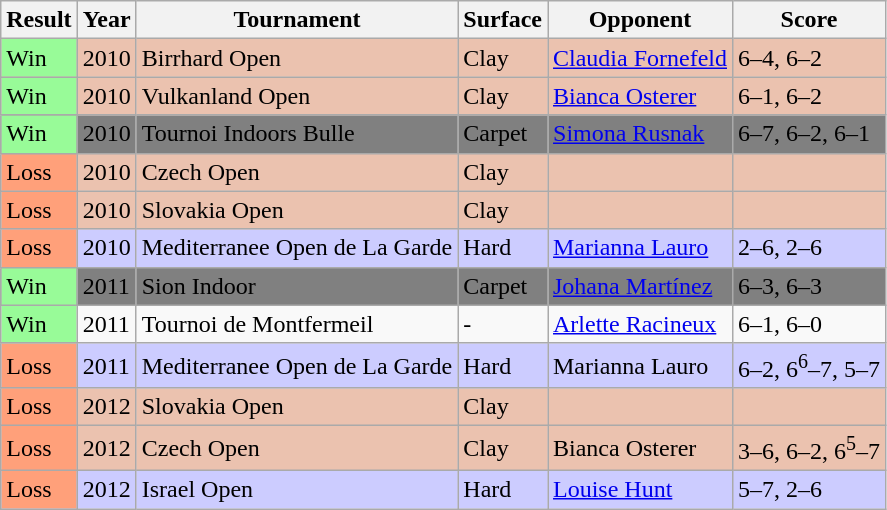<table class="sortable wikitable">
<tr>
<th>Result</th>
<th>Year</th>
<th>Tournament</th>
<th>Surface</th>
<th>Opponent</th>
<th class="unsortable">Score</th>
</tr>
<tr style="background:#ebc2af;">
<td style="background:#98fb98;">Win</td>
<td>2010</td>
<td>Birrhard Open</td>
<td>Clay</td>
<td> <a href='#'>Claudia Fornefeld</a></td>
<td>6–4, 6–2</td>
</tr>
<tr style="background:#ebc2af;">
<td style="background:#98fb98;">Win</td>
<td>2010</td>
<td>Vulkanland Open</td>
<td>Clay</td>
<td> <a href='#'>Bianca Osterer</a></td>
<td>6–1, 6–2</td>
</tr>
<tr style="background:#808080;">
<td style="background:#98fb98;">Win</td>
<td>2010</td>
<td>Tournoi Indoors Bulle</td>
<td>Carpet</td>
<td> <a href='#'>Simona Rusnak</a></td>
<td>6–7, 6–2, 6–1</td>
</tr>
<tr style="background:#ebc2af;">
<td style="background:#ffa07a;">Loss</td>
<td>2010</td>
<td>Czech Open</td>
<td>Clay</td>
<td></td>
<td></td>
</tr>
<tr style="background:#ebc2af;">
<td style="background:#ffa07a;">Loss</td>
<td>2010</td>
<td>Slovakia Open</td>
<td>Clay</td>
<td></td>
<td></td>
</tr>
<tr style="background:#ccf;">
<td style="background:#ffa07a;">Loss</td>
<td>2010</td>
<td>Mediterranee Open de La Garde</td>
<td>Hard</td>
<td> <a href='#'>Marianna Lauro</a></td>
<td>2–6, 2–6</td>
</tr>
<tr style="background:#808080;">
<td style="background:#98fb98;">Win</td>
<td>2011</td>
<td>Sion Indoor</td>
<td>Carpet</td>
<td> <a href='#'>Johana Martínez</a></td>
<td>6–3, 6–3</td>
</tr>
<tr style="background:">
<td style="background:#98fb98;">Win</td>
<td>2011</td>
<td>Tournoi de Montfermeil</td>
<td>-</td>
<td> <a href='#'>Arlette Racineux</a></td>
<td>6–1, 6–0</td>
</tr>
<tr style="background:#ccf;">
<td style="background:#ffa07a;">Loss</td>
<td>2011</td>
<td>Mediterranee Open de La Garde</td>
<td>Hard</td>
<td> Marianna Lauro</td>
<td>6–2, 6<sup>6</sup>–7, 5–7</td>
</tr>
<tr style="background:#ebc2af;">
<td style="background:#ffa07a;">Loss</td>
<td>2012</td>
<td>Slovakia Open</td>
<td>Clay</td>
<td></td>
<td></td>
</tr>
<tr style="background:#ebc2af;">
<td style="background:#ffa07a;">Loss</td>
<td>2012</td>
<td>Czech Open</td>
<td>Clay</td>
<td> Bianca Osterer</td>
<td>3–6, 6–2, 6<sup>5</sup>–7</td>
</tr>
<tr style="background:#ccf;">
<td style="background:#ffa07a;">Loss</td>
<td>2012</td>
<td>Israel Open</td>
<td>Hard</td>
<td> <a href='#'>Louise Hunt</a></td>
<td>5–7, 2–6</td>
</tr>
</table>
